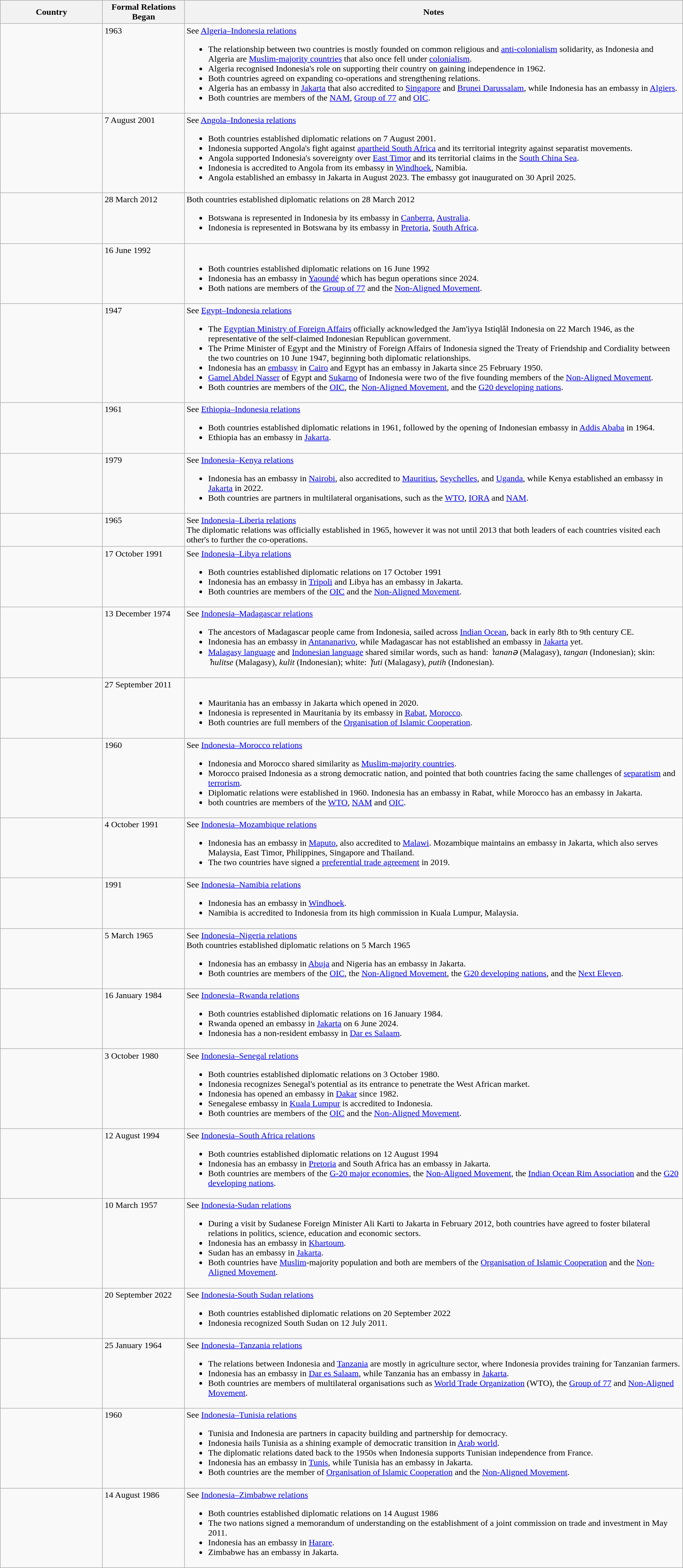<table class="wikitable sortable" style="width:100%; margin:auto;">
<tr>
<th style="width:15%;">Country</th>
<th style="width:12%;">Formal Relations Began</th>
<th>Notes</th>
</tr>
<tr valign="top">
<td></td>
<td>1963</td>
<td>See <a href='#'>Algeria–Indonesia relations</a><br><ul><li>The relationship between two countries is mostly founded on common religious and <a href='#'>anti-colonialism</a> solidarity, as Indonesia and Algeria are <a href='#'>Muslim-majority countries</a> that also once fell under <a href='#'>colonialism</a>.</li><li>Algeria recognised Indonesia's role on supporting their country on gaining independence in 1962.</li><li>Both countries agreed on expanding co-operations and strengthening relations.</li><li>Algeria has an embassy in <a href='#'>Jakarta</a> that also accredited to <a href='#'>Singapore</a> and <a href='#'>Brunei Darussalam</a>, while Indonesia has an embassy in <a href='#'>Algiers</a>.</li><li>Both countries are members of the <a href='#'>NAM</a>, <a href='#'>Group of 77</a> and <a href='#'>OIC</a>.</li></ul></td>
</tr>
<tr valign="top">
<td></td>
<td>7 August 2001</td>
<td>See <a href='#'>Angola–Indonesia relations</a><br><ul><li>Both countries established diplomatic relations on 7 August 2001.</li><li>Indonesia supported Angola's fight against <a href='#'>apartheid South Africa</a> and its territorial integrity against separatist movements.</li><li>Angola supported Indonesia's sovereignty over <a href='#'>East Timor</a> and its territorial claims in the <a href='#'>South China Sea</a>.</li><li>Indonesia is accredited to Angola from its embassy in <a href='#'>Windhoek</a>, Namibia.</li><li>Angola established an embassy in Jakarta in August 2023. The embassy got inaugurated on 30 April 2025.</li></ul></td>
</tr>
<tr valign="top">
<td></td>
<td>28 March 2012</td>
<td>Both countries established diplomatic relations on 28 March 2012<br><ul><li>Botswana is represented in Indonesia by its embassy in <a href='#'>Canberra</a>, <a href='#'>Australia</a>.</li><li>Indonesia is represented in Botswana by its embassy in <a href='#'>Pretoria</a>, <a href='#'>South Africa</a>.</li></ul></td>
</tr>
<tr valign="top">
<td></td>
<td>16 June 1992</td>
<td><br><ul><li>Both countries established diplomatic relations on 16 June 1992</li><li>Indonesia has an embassy in <a href='#'>Yaoundé</a> which has begun operations since 2024.</li><li>Both nations are members of the <a href='#'>Group of 77</a> and the <a href='#'>Non-Aligned Movement</a>.</li></ul></td>
</tr>
<tr valign="top">
<td></td>
<td>1947</td>
<td>See <a href='#'>Egypt–Indonesia relations</a><br><ul><li>The <a href='#'>Egyptian Ministry of Foreign Affairs</a> officially acknowledged the Jam'iyya Istiqlâl Indonesia on 22 March 1946, as the representative of the self-claimed Indonesian Republican government.</li><li>The Prime Minister of Egypt and the Ministry of Foreign Affairs of Indonesia signed the Treaty of Friendship and Cordiality between the two countries on 10 June 1947, beginning both diplomatic relationships.</li><li>Indonesia has an <a href='#'>embassy</a> in <a href='#'>Cairo</a> and Egypt has an embassy in Jakarta since 25 February 1950.</li><li><a href='#'>Gamel Abdel Nasser</a> of Egypt and <a href='#'>Sukarno</a> of Indonesia were two of the five founding members of the <a href='#'>Non-Aligned Movement</a>.</li><li>Both countries are members of the <a href='#'>OIC</a>, the <a href='#'>Non-Aligned Movement</a>, and the <a href='#'>G20 developing nations</a>.</li></ul></td>
</tr>
<tr valign="top">
<td></td>
<td>1961</td>
<td>See <a href='#'>Ethiopia–Indonesia relations</a><br><ul><li>Both countries established diplomatic relations in 1961, followed by the opening of Indonesian embassy in <a href='#'>Addis Ababa</a> in 1964.</li><li>Ethiopia has an embassy in <a href='#'>Jakarta</a>.</li></ul></td>
</tr>
<tr valign="top">
<td></td>
<td>1979</td>
<td>See <a href='#'>Indonesia–Kenya relations</a><br><ul><li>Indonesia has an embassy in <a href='#'>Nairobi</a>, also accredited to <a href='#'>Mauritius</a>, <a href='#'>Seychelles</a>, and <a href='#'>Uganda</a>, while Kenya established an embassy in <a href='#'>Jakarta</a> in 2022.</li><li>Both countries are partners in multilateral organisations, such as the <a href='#'>WTO</a>, <a href='#'>IORA</a> and <a href='#'>NAM</a>.</li></ul></td>
</tr>
<tr valign="top">
<td></td>
<td>1965</td>
<td>See <a href='#'>Indonesia–Liberia relations</a><br>The diplomatic relations was officially established in 1965, however it was not until 2013 that both leaders of each countries visited each other's to further the co-operations.</td>
</tr>
<tr valign="top">
<td></td>
<td>17 October 1991</td>
<td>See <a href='#'>Indonesia–Libya relations</a><br><ul><li>Both countries established diplomatic relations on 17 October 1991</li><li>Indonesia has an embassy in <a href='#'>Tripoli</a> and Libya has an embassy in Jakarta.</li><li>Both countries are members of the <a href='#'>OIC</a> and the <a href='#'>Non-Aligned Movement</a>.</li></ul></td>
</tr>
<tr valign="top">
<td></td>
<td>13 December 1974</td>
<td>See <a href='#'>Indonesia–Madagascar relations</a><br><ul><li>The ancestors of Madagascar people came from Indonesia, sailed across <a href='#'>Indian Ocean</a>, back in early 8th to 9th century CE.</li><li>Indonesia has an embassy in <a href='#'>Antananarivo</a>, while Madagascar has not established an embassy in <a href='#'>Jakarta</a> yet.</li><li><a href='#'>Malagasy language</a> and <a href='#'>Indonesian language</a> shared similar words, such as hand: <em>ˈtananə</em> (Malagasy), <em>tangan</em> (Indonesian); skin: <em>ˈhulitse</em> (Malagasy), <em>kulit</em> (Indonesian); white: <em>ˈfuti</em> (Malagasy), <em>putih</em> (Indonesian).</li></ul></td>
</tr>
<tr valign="top">
<td></td>
<td>27 September 2011</td>
<td><br><ul><li>Mauritania has an embassy in Jakarta which opened in 2020.</li><li>Indonesia is represented in Mauritania by its embassy in <a href='#'>Rabat</a>, <a href='#'>Morocco</a>.</li><li>Both countries are full members of the <a href='#'>Organisation of Islamic Cooperation</a>.</li></ul></td>
</tr>
<tr valign="top">
<td></td>
<td>1960</td>
<td>See <a href='#'>Indonesia–Morocco relations</a><br><ul><li>Indonesia and Morocco shared similarity as <a href='#'>Muslim-majority countries</a>.</li><li>Morocco praised Indonesia as a strong democratic nation, and pointed that both countries facing the same challenges of <a href='#'>separatism</a> and <a href='#'>terrorism</a>.</li><li>Diplomatic relations were established in 1960. Indonesia has an embassy in Rabat, while Morocco has an embassy in Jakarta.</li><li>both countries are members of the <a href='#'>WTO</a>, <a href='#'>NAM</a> and <a href='#'>OIC</a>.</li></ul></td>
</tr>
<tr valign="top">
<td></td>
<td>4 October 1991</td>
<td>See <a href='#'>Indonesia–Mozambique relations</a><br><ul><li>Indonesia has an embassy in <a href='#'>Maputo</a>, also accredited to <a href='#'>Malawi</a>. Mozambique maintains an embassy in Jakarta, which also serves Malaysia, East Timor, Philippines, Singapore and Thailand.</li><li>The two countries have signed a <a href='#'>preferential trade agreement</a> in 2019.</li></ul></td>
</tr>
<tr valign="top">
<td></td>
<td>1991</td>
<td>See <a href='#'>Indonesia–Namibia relations</a><br><ul><li>Indonesia has an embassy in <a href='#'>Windhoek</a>.</li><li>Namibia is accredited to Indonesia from its high commission in Kuala Lumpur, Malaysia.</li></ul></td>
</tr>
<tr valign="top">
<td></td>
<td>5 March 1965</td>
<td>See <a href='#'>Indonesia–Nigeria relations</a><br>Both countries established diplomatic relations on 5 March 1965<ul><li>Indonesia has an embassy in <a href='#'>Abuja</a> and Nigeria has an embassy in Jakarta.</li><li>Both countries are members of the <a href='#'>OIC</a>, the <a href='#'>Non-Aligned Movement</a>, the <a href='#'>G20 developing nations</a>, and the <a href='#'>Next Eleven</a>.</li></ul></td>
</tr>
<tr valign="top">
<td></td>
<td>16 January 1984</td>
<td>See <a href='#'>Indonesia–Rwanda relations</a><br><ul><li>Both countries established diplomatic relations on 16 January 1984.</li><li>Rwanda opened an embassy in <a href='#'>Jakarta</a> on 6 June 2024.</li><li>Indonesia has a non-resident embassy in <a href='#'>Dar es Salaam</a>.</li></ul></td>
</tr>
<tr valign="top">
<td></td>
<td>3 October 1980</td>
<td>See <a href='#'>Indonesia–Senegal relations</a><br><ul><li>Both countries established diplomatic relations on 3 October 1980.</li><li>Indonesia recognizes Senegal's potential as its entrance to penetrate the West African market.</li><li>Indonesia has opened an embassy in <a href='#'>Dakar</a> since 1982.</li><li>Senegalese embassy in <a href='#'>Kuala Lumpur</a> is accredited to Indonesia.</li><li>Both countries are members of the <a href='#'>OIC</a> and the <a href='#'>Non-Aligned Movement</a>.</li></ul></td>
</tr>
<tr valign="top">
<td></td>
<td>12 August 1994</td>
<td>See <a href='#'>Indonesia–South Africa relations</a><br><ul><li>Both countries established diplomatic relations on 12 August 1994</li><li>Indonesia has an embassy in <a href='#'>Pretoria</a> and South Africa has an embassy in Jakarta.</li><li>Both countries are members of the <a href='#'>G-20 major economies</a>, the <a href='#'>Non-Aligned Movement</a>, the <a href='#'>Indian Ocean Rim Association</a> and the <a href='#'>G20 developing nations</a>.</li></ul></td>
</tr>
<tr valign="top">
<td></td>
<td>10 March 1957</td>
<td>See <a href='#'>Indonesia-Sudan relations</a><br><ul><li>During a visit by Sudanese Foreign Minister Ali Karti to Jakarta in February 2012, both countries have agreed to foster bilateral relations in politics, science, education and economic sectors.</li><li>Indonesia has an embassy in <a href='#'>Khartoum</a>.</li><li>Sudan has an embassy in <a href='#'>Jakarta</a>.</li><li>Both countries have <a href='#'>Muslim</a>-majority population and both are members of the <a href='#'>Organisation of Islamic Cooperation</a> and the <a href='#'>Non-Aligned Movement</a>.</li></ul></td>
</tr>
<tr valign="top">
<td></td>
<td>20 September 2022</td>
<td>See <a href='#'>Indonesia-South Sudan relations</a><br><ul><li>Both countries established diplomatic relations on 20 September 2022</li><li>Indonesia recognized South Sudan on 12 July 2011.</li></ul></td>
</tr>
<tr valign="top">
<td></td>
<td>25 January 1964</td>
<td>See <a href='#'>Indonesia–Tanzania relations</a><br><ul><li>The relations between Indonesia and <a href='#'>Tanzania</a> are mostly in agriculture sector, where Indonesia provides training for Tanzanian farmers.</li><li>Indonesia has an embassy in <a href='#'>Dar es Salaam</a>, while Tanzania has an embassy in <a href='#'>Jakarta</a>.</li><li>Both countries are members of multilateral organisations such as <a href='#'>World Trade Organization</a> (WTO), the <a href='#'>Group of 77</a> and <a href='#'>Non-Aligned Movement</a>.</li></ul></td>
</tr>
<tr valign="top">
<td></td>
<td>1960</td>
<td>See <a href='#'>Indonesia–Tunisia relations</a><br><ul><li>Tunisia and Indonesia are partners in capacity building and partnership for democracy.</li><li>Indonesia hails Tunisia as a shining example of democratic transition in <a href='#'>Arab world</a>.</li><li>The diplomatic relations dated back to the 1950s when Indonesia supports Tunisian independence from France.</li><li>Indonesia has an embassy in <a href='#'>Tunis</a>, while Tunisia has an embassy in Jakarta.</li><li>Both countries are the member of <a href='#'>Organisation of Islamic Cooperation</a> and the <a href='#'>Non-Aligned Movement</a>.</li></ul></td>
</tr>
<tr valign="top">
<td></td>
<td>14 August 1986</td>
<td>See <a href='#'>Indonesia–Zimbabwe relations</a><br><ul><li>Both countries established diplomatic relations on 14 August 1986</li><li>The two nations signed a memorandum of understanding on the establishment of a joint commission on trade and investment in May 2011.</li><li>Indonesia has an embassy in <a href='#'>Harare</a>.</li><li>Zimbabwe has an embassy in Jakarta.</li></ul></td>
</tr>
</table>
